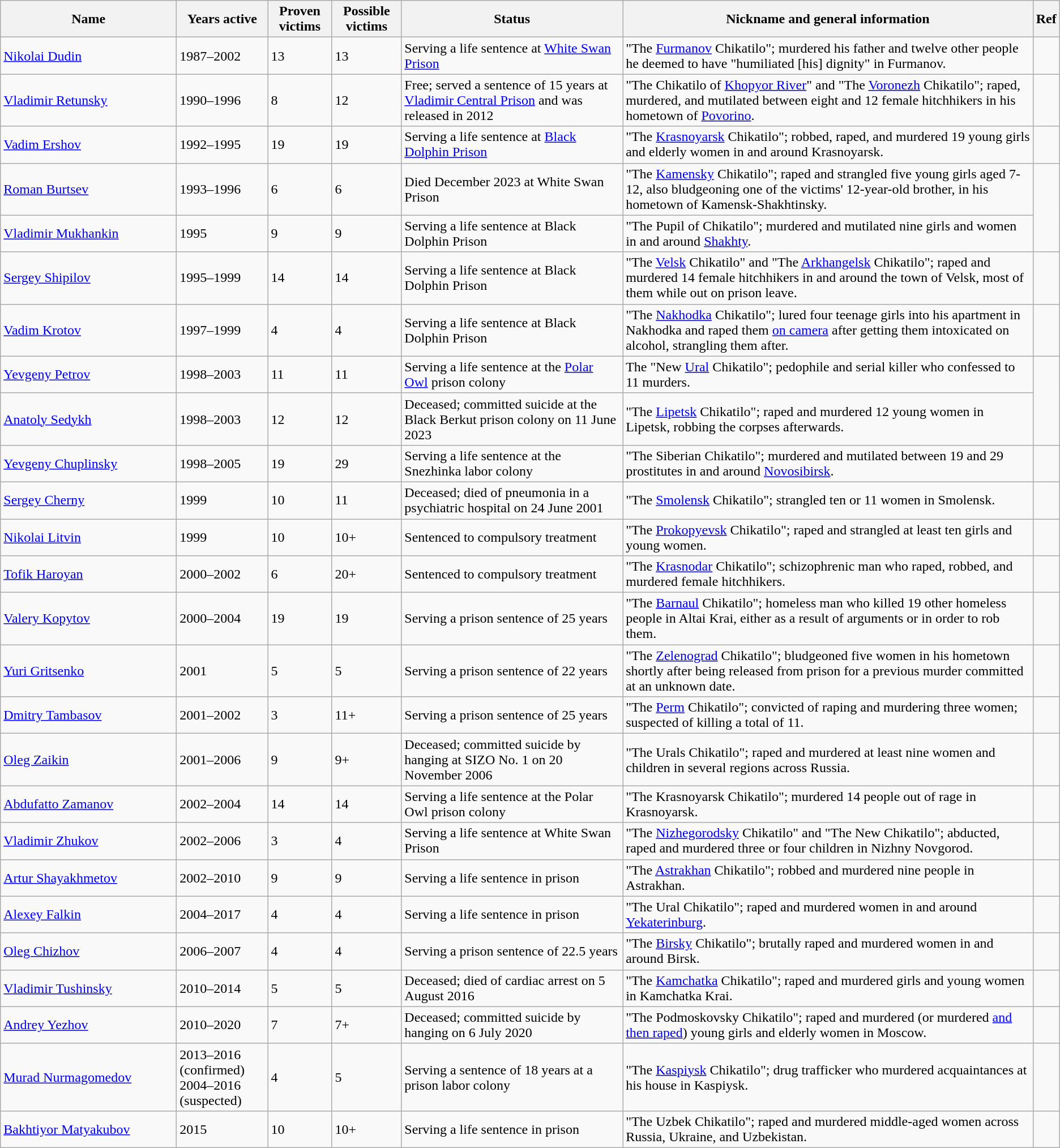<table class="wikitable sortable">
<tr>
<th width="200px">Name</th>
<th width="100px">Years active</th>
<th data-sort-type="number">Proven victims</th>
<th data-sort-type="number">Possible victims</th>
<th>Status</th>
<th>Nickname and general information</th>
<th>Ref</th>
</tr>
<tr>
<td><a href='#'>Nikolai Dudin</a></td>
<td>1987–2002</td>
<td>13</td>
<td>13</td>
<td>Serving a life sentence at <a href='#'>White Swan Prison</a></td>
<td>"The <a href='#'>Furmanov</a> Chikatilo"; murdered his father and twelve other people he deemed to have "humiliated [his] dignity" in Furmanov.</td>
<td></td>
</tr>
<tr>
<td><a href='#'>Vladimir Retunsky</a></td>
<td>1990–1996</td>
<td>8</td>
<td>12</td>
<td>Free; served a sentence of 15 years at <a href='#'>Vladimir Central Prison</a> and was released in 2012</td>
<td>"The Chikatilo of <a href='#'>Khopyor River</a>" and "The <a href='#'>Voronezh</a> Chikatilo"; raped, murdered, and mutilated between eight and 12 female hitchhikers in his hometown of <a href='#'>Povorino</a>.</td>
<td></td>
</tr>
<tr>
<td><a href='#'>Vadim Ershov</a></td>
<td>1992–1995</td>
<td>19</td>
<td>19</td>
<td>Serving a life sentence at <a href='#'>Black Dolphin Prison</a></td>
<td>"The <a href='#'>Krasnoyarsk</a> Chikatilo"; robbed, raped, and murdered 19 young girls and elderly women in and around Krasnoyarsk.</td>
<td></td>
</tr>
<tr>
<td><a href='#'>Roman Burtsev</a></td>
<td>1993–1996</td>
<td>6</td>
<td>6</td>
<td>Died December 2023 at White Swan Prison</td>
<td>"The <a href='#'>Kamensky</a> Chikatilo"; raped and strangled five young girls aged 7-12, also bludgeoning one of the victims' 12-year-old brother, in his hometown of Kamensk-Shakhtinsky.</td>
</tr>
<tr>
<td><a href='#'>Vladimir Mukhankin</a></td>
<td>1995</td>
<td>9</td>
<td>9</td>
<td>Serving a life sentence at Black Dolphin Prison</td>
<td>"The Pupil of Chikatilo"; murdered and mutilated nine girls and women in and around <a href='#'>Shakhty</a>.</td>
</tr>
<tr>
<td><a href='#'>Sergey Shipilov</a></td>
<td>1995–1999</td>
<td>14</td>
<td>14</td>
<td>Serving a life sentence at Black Dolphin Prison</td>
<td>"The <a href='#'>Velsk</a> Chikatilo" and "The <a href='#'>Arkhangelsk</a> Chikatilo"; raped and murdered 14 female hitchhikers in and around the town of Velsk, most of them while out on prison leave.</td>
<td></td>
</tr>
<tr>
<td><a href='#'>Vadim Krotov</a></td>
<td>1997–1999</td>
<td>4</td>
<td>4</td>
<td>Serving a life sentence at Black Dolphin Prison</td>
<td>"The <a href='#'>Nakhodka</a> Chikatilo"; lured four teenage girls into his apartment in Nakhodka and raped them <a href='#'>on camera</a> after getting them intoxicated on alcohol, strangling them after.</td>
<td></td>
</tr>
<tr>
<td><a href='#'>Yevgeny Petrov</a></td>
<td>1998–2003</td>
<td>11</td>
<td>11</td>
<td>Serving a life sentence at the <a href='#'>Polar Owl</a> prison colony</td>
<td>The "New <a href='#'>Ural</a> Chikatilo"; pedophile and serial killer who confessed to 11 murders.</td>
</tr>
<tr>
<td><a href='#'>Anatoly Sedykh</a></td>
<td>1998–2003</td>
<td>12</td>
<td>12</td>
<td>Deceased; committed suicide at the Black Berkut prison colony on 11 June 2023</td>
<td>"The <a href='#'>Lipetsk</a> Chikatilo"; raped and murdered 12 young women in Lipetsk, robbing the corpses afterwards.</td>
</tr>
<tr>
<td><a href='#'>Yevgeny Chuplinsky</a></td>
<td>1998–2005</td>
<td>19</td>
<td>29</td>
<td>Serving a life sentence at the Snezhinka labor colony</td>
<td>"The Siberian Chikatilo"; murdered and mutilated between 19 and 29 prostitutes in and around <a href='#'>Novosibirsk</a>.</td>
<td></td>
</tr>
<tr>
<td><a href='#'>Sergey Cherny</a></td>
<td>1999</td>
<td>10</td>
<td>11</td>
<td>Deceased; died of pneumonia in a psychiatric hospital on 24 June 2001</td>
<td>"The <a href='#'>Smolensk</a> Chikatilo"; strangled ten or 11 women in Smolensk.</td>
<td></td>
</tr>
<tr>
<td><a href='#'>Nikolai Litvin</a></td>
<td>1999</td>
<td>10</td>
<td>10+</td>
<td>Sentenced to compulsory treatment</td>
<td>"The <a href='#'>Prokopyevsk</a> Chikatilo"; raped and strangled at least ten girls and young women.</td>
<td></td>
</tr>
<tr>
<td><a href='#'>Tofik Haroyan</a></td>
<td>2000–2002</td>
<td>6</td>
<td>20+</td>
<td>Sentenced to compulsory treatment</td>
<td>"The <a href='#'>Krasnodar</a> Chikatilo"; schizophrenic man who raped, robbed, and murdered female hitchhikers.</td>
<td></td>
</tr>
<tr>
<td><a href='#'>Valery Kopytov</a></td>
<td>2000–2004</td>
<td>19</td>
<td>19</td>
<td>Serving a prison sentence of 25 years</td>
<td>"The <a href='#'>Barnaul</a> Chikatilo"; homeless man who killed 19 other homeless people in Altai Krai, either as a result of arguments or in order to rob them.</td>
<td></td>
</tr>
<tr>
<td><a href='#'>Yuri Gritsenko</a></td>
<td>2001</td>
<td>5</td>
<td>5</td>
<td>Serving a prison sentence of 22 years</td>
<td>"The <a href='#'>Zelenograd</a> Chikatilo"; bludgeoned five women in his hometown shortly after being released from prison for a previous murder committed at an unknown date.</td>
<td></td>
</tr>
<tr>
<td><a href='#'>Dmitry Tambasov</a></td>
<td>2001–2002</td>
<td>3</td>
<td>11+</td>
<td>Serving a prison sentence of 25 years</td>
<td>"The <a href='#'>Perm</a> Chikatilo"; convicted of raping and murdering three women; suspected of killing a total of 11.</td>
<td></td>
</tr>
<tr>
<td><a href='#'>Oleg Zaikin</a></td>
<td>2001–2006</td>
<td>9</td>
<td>9+</td>
<td>Deceased; committed suicide by hanging at SIZO No. 1 on 20 November 2006</td>
<td>"The Urals Chikatilo"; raped and murdered at least nine women and children in several regions across Russia.</td>
<td></td>
</tr>
<tr>
<td><a href='#'>Abdufatto Zamanov</a></td>
<td>2002–2004</td>
<td>14</td>
<td>14</td>
<td>Serving a life sentence at the Polar Owl prison colony</td>
<td>"The Krasnoyarsk Chikatilo"; murdered 14 people out of rage in Krasnoyarsk.</td>
<td></td>
</tr>
<tr>
<td><a href='#'>Vladimir Zhukov</a></td>
<td>2002–2006</td>
<td>3</td>
<td>4</td>
<td>Serving a life sentence at White Swan Prison</td>
<td>"The <a href='#'>Nizhegorodsky</a> Chikatilo" and "The New Chikatilo"; abducted, raped and murdered three or four children in Nizhny Novgorod.</td>
<td></td>
</tr>
<tr>
<td><a href='#'>Artur Shayakhmetov</a></td>
<td>2002–2010</td>
<td>9</td>
<td>9</td>
<td>Serving a life sentence in prison</td>
<td>"The <a href='#'>Astrakhan</a> Chikatilo"; robbed and murdered nine people in Astrakhan.</td>
<td></td>
</tr>
<tr>
<td><a href='#'>Alexey Falkin</a></td>
<td>2004–2017</td>
<td>4</td>
<td>4</td>
<td>Serving a life sentence in prison</td>
<td>"The Ural Chikatilo"; raped and murdered women in and around <a href='#'>Yekaterinburg</a>.</td>
<td></td>
</tr>
<tr>
<td><a href='#'>Oleg Chizhov</a></td>
<td>2006–2007</td>
<td>4</td>
<td>4</td>
<td>Serving a prison sentence of 22.5 years</td>
<td>"The <a href='#'>Birsky</a> Chikatilo"; brutally raped and murdered women in and around Birsk.</td>
<td></td>
</tr>
<tr>
<td><a href='#'>Vladimir Tushinsky</a></td>
<td>2010–2014</td>
<td>5</td>
<td>5</td>
<td>Deceased; died of cardiac arrest on 5 August 2016</td>
<td>"The <a href='#'>Kamchatka</a> Chikatilo"; raped and murdered girls and young women in Kamchatka Krai.</td>
<td></td>
</tr>
<tr>
<td><a href='#'>Andrey Yezhov</a></td>
<td>2010–2020</td>
<td>7</td>
<td>7+</td>
<td>Deceased; committed suicide by hanging on 6 July 2020</td>
<td>"The Podmoskovsky Chikatilo"; raped and murdered (or murdered <a href='#'>and then raped</a>) young girls and elderly women in Moscow.</td>
<td></td>
</tr>
<tr>
<td><a href='#'>Murad Nurmagomedov</a></td>
<td>2013–2016 (confirmed) <br> 2004–2016 (suspected)</td>
<td>4</td>
<td>5</td>
<td>Serving a sentence of 18 years at a prison labor colony</td>
<td>"The <a href='#'>Kaspiysk</a> Chikatilo"; drug trafficker who murdered acquaintances at his house in Kaspiysk.</td>
<td></td>
</tr>
<tr>
<td><a href='#'>Bakhtiyor Matyakubov</a></td>
<td>2015</td>
<td>10</td>
<td>10+</td>
<td>Serving a life sentence in prison</td>
<td>"The Uzbek Chikatilo"; raped and murdered middle-aged women across Russia, Ukraine, and Uzbekistan.</td>
<td></td>
</tr>
</table>
